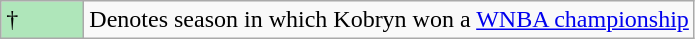<table class="wikitable">
<tr>
<td style="background:#afe6ba; width:3em;">†</td>
<td>Denotes season in which Kobryn won a <a href='#'>WNBA championship</a></td>
</tr>
</table>
